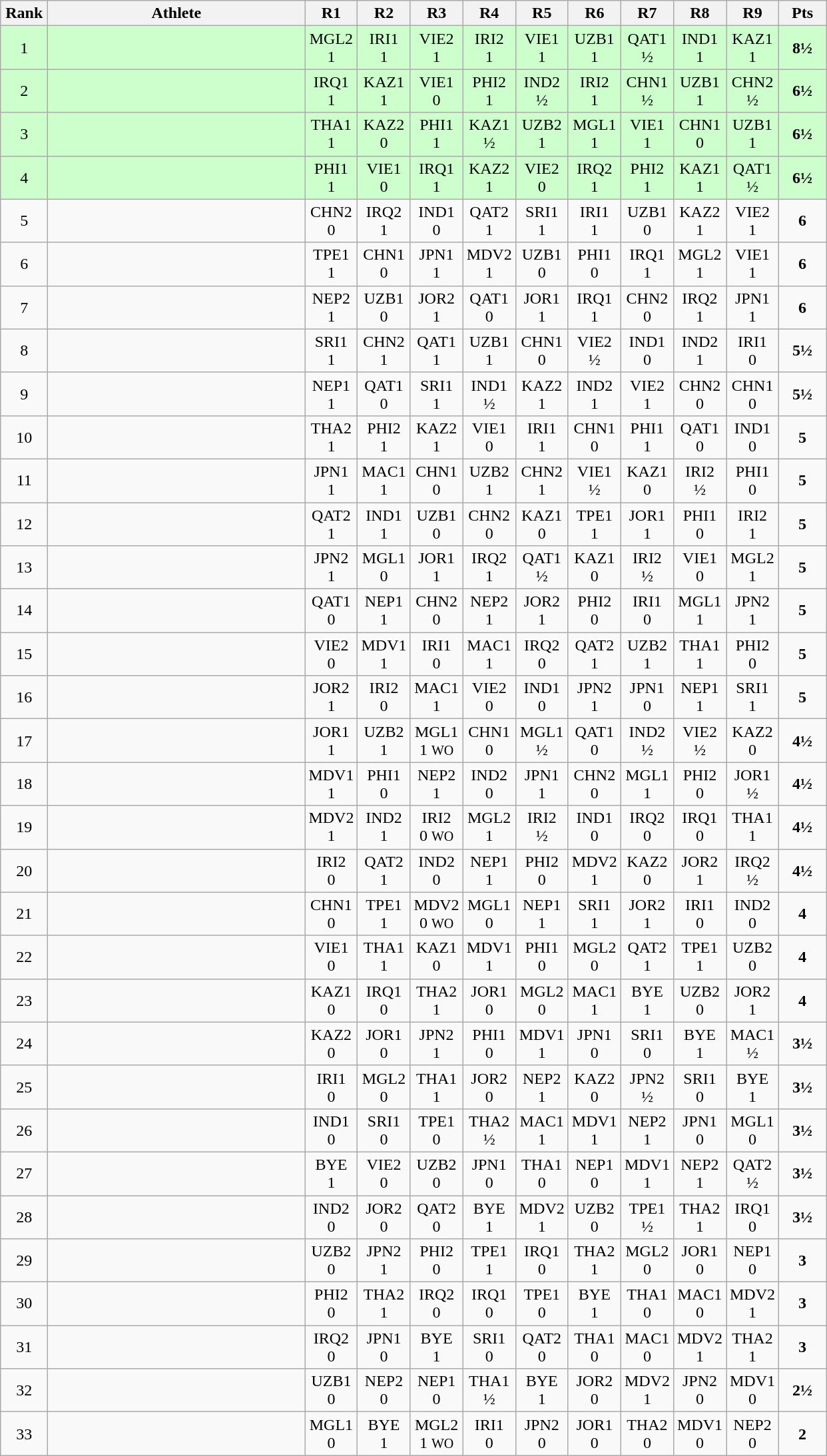<table class=wikitable style="text-align:center">
<tr>
<th width=40>Rank</th>
<th width=250>Athlete</th>
<th width=40>R1</th>
<th width=40>R2</th>
<th width=40>R3</th>
<th width=40>R4</th>
<th width=40>R5</th>
<th width=40>R6</th>
<th width=40>R7</th>
<th width=40>R8</th>
<th width=40>R9</th>
<th width=40>Pts</th>
</tr>
<tr style="background:#ccffcc;">
<td>1</td>
<td align=left></td>
<td>MGL2<br>1</td>
<td>IRI1<br>1</td>
<td>VIE2<br>1</td>
<td>IRI2<br>1</td>
<td>VIE1<br>1</td>
<td>UZB1<br>1</td>
<td>QAT1<br>½</td>
<td>IND1<br>1</td>
<td>KAZ1<br>1</td>
<td><strong>8½</strong></td>
</tr>
<tr style="background:#ccffcc;">
<td>2</td>
<td align=left></td>
<td>IRQ1<br>1</td>
<td>KAZ1<br>1</td>
<td>VIE1<br>0</td>
<td>PHI2<br>1</td>
<td>IND2<br>½</td>
<td>IRI2<br>1</td>
<td>CHN1<br>½</td>
<td>UZB1<br>1</td>
<td>CHN2<br>½</td>
<td><strong>6½</strong></td>
</tr>
<tr style="background:#ccffcc;">
<td>3</td>
<td align=left></td>
<td>THA1<br>1</td>
<td>KAZ2<br>0</td>
<td>PHI1<br>1</td>
<td>KAZ1<br>½</td>
<td>UZB2<br>1</td>
<td>MGL1<br>1</td>
<td>VIE1<br>1</td>
<td>CHN1<br>0</td>
<td>UZB1<br>1</td>
<td><strong>6½</strong></td>
</tr>
<tr style="background:#ccffcc;">
<td>4</td>
<td align=left></td>
<td>PHI1<br>1</td>
<td>VIE1<br>0</td>
<td>IRQ1<br>1</td>
<td>KAZ2<br>1</td>
<td>VIE2<br>0</td>
<td>IRQ2<br>1</td>
<td>PHI2<br>1</td>
<td>KAZ1<br>1</td>
<td>QAT1<br>½</td>
<td><strong>6½</strong></td>
</tr>
<tr>
<td>5</td>
<td align=left></td>
<td>CHN2<br>0</td>
<td>IRQ2<br>1</td>
<td>IND1<br>0</td>
<td>QAT2<br>1</td>
<td>SRI1<br>1</td>
<td>IRI1<br>1</td>
<td>UZB1<br>0</td>
<td>KAZ2<br>1</td>
<td>VIE2<br>1</td>
<td><strong>6</strong></td>
</tr>
<tr>
<td>6</td>
<td align=left></td>
<td>TPE1<br>1</td>
<td>CHN1<br>0</td>
<td>JPN1<br>1</td>
<td>MDV2<br>1</td>
<td>UZB1<br>0</td>
<td>PHI1<br>0</td>
<td>IRQ1<br>1</td>
<td>MGL2<br>1</td>
<td>VIE1<br>1</td>
<td><strong>6</strong></td>
</tr>
<tr>
<td>7</td>
<td align=left></td>
<td>NEP2<br>1</td>
<td>UZB1<br>0</td>
<td>JOR2<br>1</td>
<td>QAT1<br>0</td>
<td>JOR1<br>1</td>
<td>IRQ1<br>1</td>
<td>CHN2<br>0</td>
<td>IRQ2<br>1</td>
<td>JPN1<br>1</td>
<td><strong>6</strong></td>
</tr>
<tr>
<td>8</td>
<td align=left></td>
<td>SRI1<br>1</td>
<td>CHN2<br>1</td>
<td>QAT1<br>1</td>
<td>UZB1<br>1</td>
<td>CHN1<br>0</td>
<td>VIE2<br>½</td>
<td>IND1<br>0</td>
<td>IND2<br>1</td>
<td>IRI1<br>0</td>
<td><strong>5½</strong></td>
</tr>
<tr>
<td>9</td>
<td align=left></td>
<td>NEP1<br>1</td>
<td>QAT1<br>0</td>
<td>SRI1<br>1</td>
<td>IND1<br>½</td>
<td>KAZ2<br>1</td>
<td>IND2<br>1</td>
<td>VIE2<br>1</td>
<td>CHN2<br>0</td>
<td>CHN1<br>0</td>
<td><strong>5½</strong></td>
</tr>
<tr>
<td>10</td>
<td align=left></td>
<td>THA2<br>1</td>
<td>PHI2<br>1</td>
<td>KAZ2<br>1</td>
<td>VIE1<br>0</td>
<td>IRI1<br>1</td>
<td>CHN1<br>0</td>
<td>PHI1<br>1</td>
<td>QAT1<br>0</td>
<td>IND1<br>0</td>
<td><strong>5</strong></td>
</tr>
<tr>
<td>11</td>
<td align=left></td>
<td>JPN1<br>1</td>
<td>MAC1<br>1</td>
<td>CHN1<br>0</td>
<td>UZB2<br>1</td>
<td>CHN2<br>1</td>
<td>VIE1<br>½</td>
<td>KAZ1<br>0</td>
<td>IRI2<br>½</td>
<td>PHI1<br>0</td>
<td><strong>5</strong></td>
</tr>
<tr>
<td>12</td>
<td align=left></td>
<td>QAT2<br>1</td>
<td>IND1<br>1</td>
<td>UZB1<br>0</td>
<td>CHN2<br>0</td>
<td>KAZ1<br>0</td>
<td>TPE1<br>1</td>
<td>JOR1<br>1</td>
<td>PHI1<br>0</td>
<td>IRI2<br>1</td>
<td><strong>5</strong></td>
</tr>
<tr>
<td>13</td>
<td align=left></td>
<td>JPN2<br>1</td>
<td>MGL1<br>0</td>
<td>JOR1<br>1</td>
<td>IRQ2<br>1</td>
<td>QAT1<br>½</td>
<td>KAZ1<br>0</td>
<td>IRI2<br>½</td>
<td>VIE1<br>0</td>
<td>MGL2<br>1</td>
<td><strong>5</strong></td>
</tr>
<tr>
<td>14</td>
<td align=left></td>
<td>QAT1<br>0</td>
<td>NEP1<br>1</td>
<td>CHN2<br>0</td>
<td>NEP2<br>1</td>
<td>JOR2<br>1</td>
<td>PHI2<br>0</td>
<td>IRI1<br>0</td>
<td>MGL1<br>1</td>
<td>JPN2<br>1</td>
<td><strong>5</strong></td>
</tr>
<tr>
<td>15</td>
<td align=left></td>
<td>VIE2<br>0</td>
<td>MDV1<br>1</td>
<td>IRI1<br>0</td>
<td>MAC1<br>1</td>
<td>IRQ2<br>0</td>
<td>QAT2<br>1</td>
<td>UZB2<br>1</td>
<td>THA1<br>1</td>
<td>PHI2<br>0</td>
<td><strong>5</strong></td>
</tr>
<tr>
<td>16</td>
<td align=left></td>
<td>JOR2<br>1</td>
<td>IRI2<br>0</td>
<td>MAC1<br>1</td>
<td>VIE2<br>0</td>
<td>IND1<br>0</td>
<td>JPN2<br>1</td>
<td>JPN1<br>0</td>
<td>NEP1<br>1</td>
<td>SRI1<br>1</td>
<td><strong>5</strong></td>
</tr>
<tr>
<td>17</td>
<td align=left></td>
<td>JOR1<br>1</td>
<td>UZB2<br>1</td>
<td>MGL1<br>1 <small>WO</small></td>
<td>CHN1<br>0</td>
<td>MGL1<br>½</td>
<td>QAT1<br>0</td>
<td>IND2<br>½</td>
<td>VIE2<br>½</td>
<td>KAZ2<br>0</td>
<td><strong>4½</strong></td>
</tr>
<tr>
<td>18</td>
<td align=left></td>
<td>MDV1<br>1</td>
<td>PHI1<br>0</td>
<td>NEP2<br>1</td>
<td>IND2<br>0</td>
<td>JPN1<br>1</td>
<td>CHN2<br>0</td>
<td>MGL1<br>1</td>
<td>PHI2<br>0</td>
<td>JOR1<br>½</td>
<td><strong>4½</strong></td>
</tr>
<tr>
<td>19</td>
<td align=left></td>
<td>MDV2<br>1</td>
<td>IND2<br>1</td>
<td>IRI2<br>0 <small>WO</small></td>
<td>MGL2<br>1</td>
<td>IRI2<br>½</td>
<td>IND1<br>0</td>
<td>IRQ2<br>0</td>
<td>IRQ1<br>0</td>
<td>THA1<br>1</td>
<td><strong>4½</strong></td>
</tr>
<tr>
<td>20</td>
<td align=left></td>
<td>IRI2<br>0</td>
<td>QAT2<br>1</td>
<td>IND2<br>0</td>
<td>NEP1<br>1</td>
<td>PHI2<br>0</td>
<td>MDV2<br>1</td>
<td>KAZ2<br>0</td>
<td>JOR2<br>1</td>
<td>IRQ2<br>½</td>
<td><strong>4½</strong></td>
</tr>
<tr>
<td>21</td>
<td align=left></td>
<td>CHN1<br>0</td>
<td>TPE1<br>1</td>
<td>MDV2<br>0 <small>WO</small></td>
<td>MGL1<br>0</td>
<td>NEP1<br>1</td>
<td>SRI1<br>1</td>
<td>JOR2<br>1</td>
<td>IRI1<br>0</td>
<td>IND2<br>0</td>
<td><strong>4</strong></td>
</tr>
<tr>
<td>22</td>
<td align=left></td>
<td>VIE1<br>0</td>
<td>THA1<br>1</td>
<td>KAZ1<br>0</td>
<td>MDV1<br>1</td>
<td>PHI1<br>0</td>
<td>MGL2<br>0</td>
<td>QAT2<br>1</td>
<td>TPE1<br>1</td>
<td>UZB2<br>0</td>
<td><strong>4</strong></td>
</tr>
<tr>
<td>23</td>
<td align=left></td>
<td>KAZ1<br>0</td>
<td>IRQ1<br>0</td>
<td>THA2<br>1</td>
<td>JOR1<br>0</td>
<td>MGL2<br>0</td>
<td>MAC1<br>1</td>
<td>BYE<br>1</td>
<td>UZB2<br>0</td>
<td>JOR2<br>1</td>
<td><strong>4</strong></td>
</tr>
<tr>
<td>24</td>
<td align=left></td>
<td>KAZ2<br>0</td>
<td>JOR1<br>0</td>
<td>JPN2<br>1</td>
<td>PHI1<br>0</td>
<td>MDV1<br>1</td>
<td>JPN1<br>0</td>
<td>SRI1<br>0</td>
<td>BYE<br>1</td>
<td>MAC1<br>½</td>
<td><strong>3½</strong></td>
</tr>
<tr>
<td>25</td>
<td align=left></td>
<td>IRI1<br>0</td>
<td>MGL2<br>0</td>
<td>THA1<br>1</td>
<td>JOR2<br>0</td>
<td>NEP2<br>1</td>
<td>KAZ2<br>0</td>
<td>JPN2<br>½</td>
<td>SRI1<br>0</td>
<td>BYE<br>1</td>
<td><strong>3½</strong></td>
</tr>
<tr>
<td>26</td>
<td align=left></td>
<td>IND1<br>0</td>
<td>SRI1<br>0</td>
<td>TPE1<br>0</td>
<td>THA2<br>½</td>
<td>MAC1<br>1</td>
<td>MDV1<br>1</td>
<td>NEP2<br>1</td>
<td>JPN1<br>0</td>
<td>MGL1<br>0</td>
<td><strong>3½</strong></td>
</tr>
<tr>
<td>27</td>
<td align=left></td>
<td>BYE<br>1</td>
<td>VIE2<br>0</td>
<td>UZB2<br>0</td>
<td>JPN1<br>0</td>
<td>THA1<br>0</td>
<td>NEP1<br>0</td>
<td>MDV1<br>1</td>
<td>NEP2<br>1</td>
<td>QAT2<br>½</td>
<td><strong>3½</strong></td>
</tr>
<tr>
<td>28</td>
<td align=left></td>
<td>IND2<br>0</td>
<td>JOR2<br>0</td>
<td>QAT2<br>0</td>
<td>BYE<br>1</td>
<td>MDV2<br>1</td>
<td>UZB2<br>0</td>
<td>TPE1<br>½</td>
<td>THA2<br>1</td>
<td>IRQ1<br>0</td>
<td><strong>3½</strong></td>
</tr>
<tr>
<td>29</td>
<td align=left></td>
<td>UZB2<br>0</td>
<td>JPN2<br>1</td>
<td>PHI2<br>0</td>
<td>TPE1<br>1</td>
<td>IRQ1<br>0</td>
<td>THA2<br>1</td>
<td>MGL2<br>0</td>
<td>JOR1<br>0</td>
<td>NEP1<br>0</td>
<td><strong>3</strong></td>
</tr>
<tr>
<td>30</td>
<td align=left></td>
<td>PHI2<br>0</td>
<td>THA2<br>1</td>
<td>IRQ2<br>0</td>
<td>IRQ1<br>0</td>
<td>TPE1<br>0</td>
<td>BYE<br>1</td>
<td>THA1<br>0</td>
<td>MAC1<br>0</td>
<td>MDV2<br>1</td>
<td><strong>3</strong></td>
</tr>
<tr>
<td>31</td>
<td align=left></td>
<td>IRQ2<br>0</td>
<td>JPN1<br>0</td>
<td>BYE<br>1</td>
<td>SRI1<br>0</td>
<td>QAT2<br>0</td>
<td>THA1<br>0</td>
<td>MAC1<br>0</td>
<td>MDV2<br>1</td>
<td>THA2<br>1</td>
<td><strong>3</strong></td>
</tr>
<tr>
<td>32</td>
<td align=left></td>
<td>UZB1<br>0</td>
<td>NEP2<br>0</td>
<td>NEP1<br>0</td>
<td>THA1<br>½</td>
<td>BYE<br>1</td>
<td>JOR2<br>0</td>
<td>MDV2<br>1</td>
<td>JPN2<br>0</td>
<td>MDV1<br>0</td>
<td><strong>2½</strong></td>
</tr>
<tr>
<td>33</td>
<td align=left></td>
<td>MGL1<br>0</td>
<td>BYE<br>1</td>
<td>MGL2<br>1 <small>WO</small></td>
<td>IRI1<br>0</td>
<td>JPN2<br>0</td>
<td>JOR1<br>0</td>
<td>THA2<br>0</td>
<td>MDV1<br>0</td>
<td>NEP2<br>0</td>
<td><strong>2</strong></td>
</tr>
</table>
